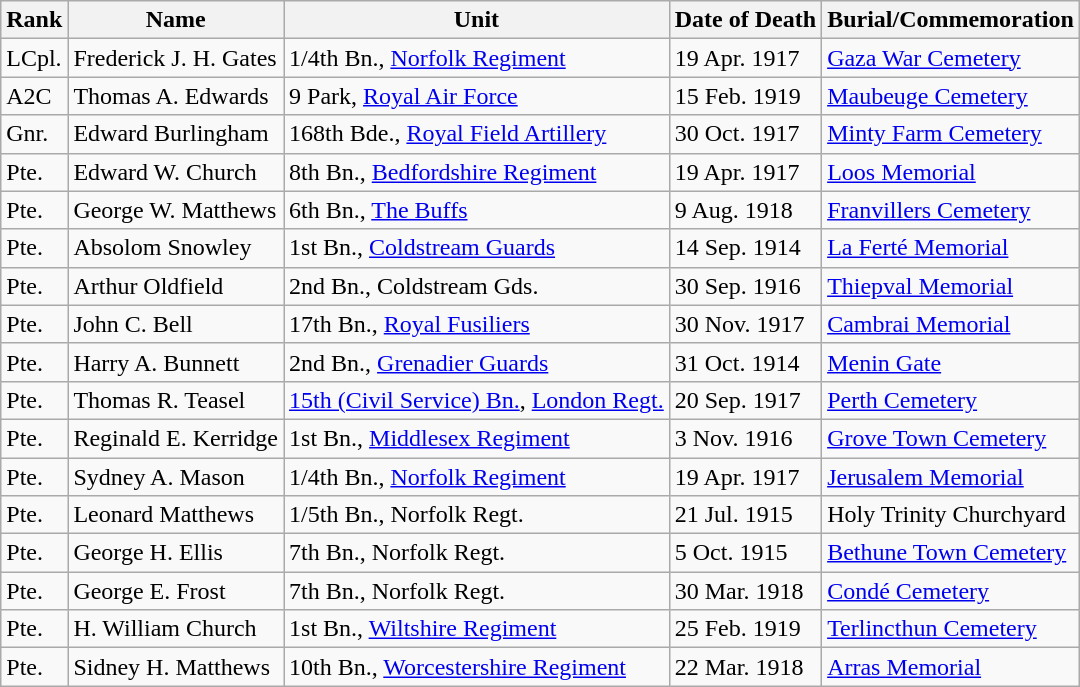<table class="wikitable">
<tr>
<th>Rank</th>
<th>Name</th>
<th>Unit</th>
<th>Date of Death</th>
<th>Burial/Commemoration</th>
</tr>
<tr>
<td>LCpl.</td>
<td>Frederick J. H. Gates</td>
<td>1/4th Bn., <a href='#'>Norfolk Regiment</a></td>
<td>19 Apr. 1917</td>
<td><a href='#'>Gaza War Cemetery</a></td>
</tr>
<tr>
<td>A2C</td>
<td>Thomas A. Edwards</td>
<td>9 Park, <a href='#'>Royal Air Force</a></td>
<td>15 Feb. 1919</td>
<td><a href='#'>Maubeuge Cemetery</a></td>
</tr>
<tr>
<td>Gnr.</td>
<td>Edward Burlingham</td>
<td>168th Bde., <a href='#'>Royal Field Artillery</a></td>
<td>30 Oct. 1917</td>
<td><a href='#'>Minty Farm Cemetery</a></td>
</tr>
<tr>
<td>Pte.</td>
<td>Edward W. Church</td>
<td>8th Bn., <a href='#'>Bedfordshire Regiment</a></td>
<td>19 Apr. 1917</td>
<td><a href='#'>Loos Memorial</a></td>
</tr>
<tr>
<td>Pte.</td>
<td>George W. Matthews</td>
<td>6th Bn., <a href='#'>The Buffs</a></td>
<td>9 Aug. 1918</td>
<td><a href='#'>Franvillers Cemetery</a></td>
</tr>
<tr>
<td>Pte.</td>
<td>Absolom Snowley</td>
<td>1st Bn., <a href='#'>Coldstream Guards</a></td>
<td>14 Sep. 1914</td>
<td><a href='#'>La Ferté Memorial</a></td>
</tr>
<tr>
<td>Pte.</td>
<td>Arthur Oldfield</td>
<td>2nd Bn., Coldstream Gds.</td>
<td>30 Sep. 1916</td>
<td><a href='#'>Thiepval Memorial</a></td>
</tr>
<tr>
<td>Pte.</td>
<td>John C. Bell</td>
<td>17th Bn., <a href='#'>Royal Fusiliers</a></td>
<td>30 Nov. 1917</td>
<td><a href='#'>Cambrai Memorial</a></td>
</tr>
<tr>
<td>Pte.</td>
<td>Harry A. Bunnett</td>
<td>2nd Bn., <a href='#'>Grenadier Guards</a></td>
<td>31 Oct. 1914</td>
<td><a href='#'>Menin Gate</a></td>
</tr>
<tr>
<td>Pte.</td>
<td>Thomas R. Teasel</td>
<td><a href='#'>15th (Civil Service) Bn.</a>, <a href='#'>London Regt.</a></td>
<td>20 Sep. 1917</td>
<td><a href='#'>Perth Cemetery</a></td>
</tr>
<tr>
<td>Pte.</td>
<td>Reginald E. Kerridge</td>
<td>1st Bn., <a href='#'>Middlesex Regiment</a></td>
<td>3 Nov. 1916</td>
<td><a href='#'>Grove Town Cemetery</a></td>
</tr>
<tr>
<td>Pte.</td>
<td>Sydney A. Mason</td>
<td>1/4th Bn., <a href='#'>Norfolk Regiment</a></td>
<td>19 Apr. 1917</td>
<td><a href='#'>Jerusalem Memorial</a></td>
</tr>
<tr>
<td>Pte.</td>
<td>Leonard Matthews</td>
<td>1/5th Bn., Norfolk Regt.</td>
<td>21 Jul. 1915</td>
<td>Holy Trinity Churchyard</td>
</tr>
<tr>
<td>Pte.</td>
<td>George H. Ellis</td>
<td>7th Bn., Norfolk Regt.</td>
<td>5 Oct. 1915</td>
<td><a href='#'>Bethune Town Cemetery</a></td>
</tr>
<tr>
<td>Pte.</td>
<td>George E. Frost</td>
<td>7th Bn., Norfolk Regt.</td>
<td>30 Mar. 1918</td>
<td><a href='#'>Condé Cemetery</a></td>
</tr>
<tr>
<td>Pte.</td>
<td>H. William Church</td>
<td>1st Bn., <a href='#'>Wiltshire Regiment</a></td>
<td>25 Feb. 1919</td>
<td><a href='#'>Terlincthun Cemetery</a></td>
</tr>
<tr>
<td>Pte.</td>
<td>Sidney H. Matthews</td>
<td>10th Bn., <a href='#'>Worcestershire Regiment</a></td>
<td>22 Mar. 1918</td>
<td><a href='#'>Arras Memorial</a></td>
</tr>
</table>
